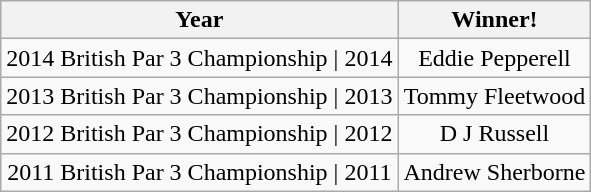<table class="wikitable">
<tr>
<th>Year</th>
<th>Winner!</th>
</tr>
<tr>
<td align="center">2014 British Par 3 Championship | 2014</td>
<td align="center">Eddie Pepperell</td>
</tr>
<tr>
<td align="center">2013 British Par 3 Championship | 2013</td>
<td align="center">Tommy Fleetwood</td>
</tr>
<tr>
<td align="center">2012 British Par 3 Championship | 2012</td>
<td align="center">D J Russell</td>
</tr>
<tr>
<td align="center">2011 British Par 3 Championship | 2011</td>
<td align="center">Andrew Sherborne</td>
</tr>
</table>
